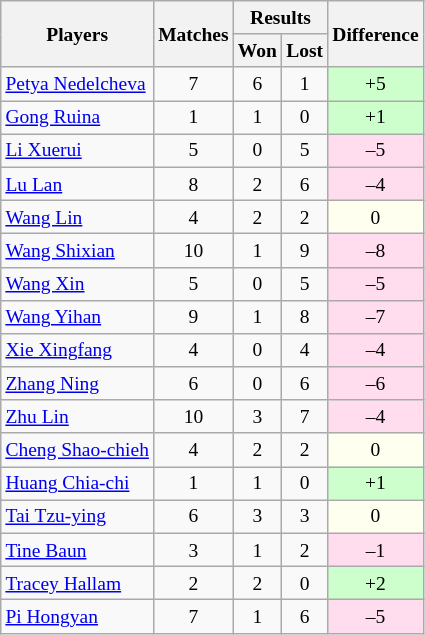<table class=wikitable style="text-align:center; font-size:small">
<tr>
<th rowspan="2">Players</th>
<th rowspan="2">Matches</th>
<th colspan="2">Results</th>
<th rowspan="2">Difference</th>
</tr>
<tr>
<th>Won</th>
<th>Lost</th>
</tr>
<tr>
<td align="left"> <a href='#'>Petya Nedelcheva</a></td>
<td>7</td>
<td>6</td>
<td>1</td>
<td bgcolor="#ccffcc">+5</td>
</tr>
<tr>
<td align="left"> <a href='#'>Gong Ruina</a></td>
<td>1</td>
<td>1</td>
<td>0</td>
<td bgcolor="#ccffcc">+1</td>
</tr>
<tr>
<td align="left"> <a href='#'>Li Xuerui</a></td>
<td>5</td>
<td>0</td>
<td>5</td>
<td bgcolor="#ffddee">–5</td>
</tr>
<tr>
<td align="left"> <a href='#'>Lu Lan</a></td>
<td>8</td>
<td>2</td>
<td>6</td>
<td bgcolor="#ffddee">–4</td>
</tr>
<tr>
<td align="left"> <a href='#'>Wang Lin</a></td>
<td>4</td>
<td>2</td>
<td>2</td>
<td bgcolor="#fffff0">0</td>
</tr>
<tr>
<td align="left"> <a href='#'>Wang Shixian</a></td>
<td>10</td>
<td>1</td>
<td>9</td>
<td bgcolor="#ffddee">–8</td>
</tr>
<tr>
<td align="left"> <a href='#'>Wang Xin</a></td>
<td>5</td>
<td>0</td>
<td>5</td>
<td bgcolor="#ffddee">–5</td>
</tr>
<tr>
<td align="left"> <a href='#'>Wang Yihan</a></td>
<td>9</td>
<td>1</td>
<td>8</td>
<td bgcolor="#ffddee">–7</td>
</tr>
<tr>
<td align="left"> <a href='#'>Xie Xingfang</a></td>
<td>4</td>
<td>0</td>
<td>4</td>
<td bgcolor="#ffddee">–4</td>
</tr>
<tr>
<td align="left"> <a href='#'>Zhang Ning</a></td>
<td>6</td>
<td>0</td>
<td>6</td>
<td bgcolor="#ffddee">–6</td>
</tr>
<tr>
<td align="left"> <a href='#'>Zhu Lin</a></td>
<td>10</td>
<td>3</td>
<td>7</td>
<td bgcolor="#ffddee">–4</td>
</tr>
<tr>
<td align="left"> <a href='#'>Cheng Shao-chieh</a></td>
<td>4</td>
<td>2</td>
<td>2</td>
<td bgcolor="#fffff0">0</td>
</tr>
<tr>
<td align="left"> <a href='#'>Huang Chia-chi</a></td>
<td>1</td>
<td>1</td>
<td>0</td>
<td bgcolor="#ccffcc">+1</td>
</tr>
<tr>
<td align="left"> <a href='#'>Tai Tzu-ying</a></td>
<td>6</td>
<td>3</td>
<td>3</td>
<td bgcolor="#fffff0">0</td>
</tr>
<tr>
<td align="left"> <a href='#'>Tine Baun</a></td>
<td>3</td>
<td>1</td>
<td>2</td>
<td bgcolor="#ffddee">–1</td>
</tr>
<tr>
<td align="left"> <a href='#'>Tracey Hallam</a></td>
<td>2</td>
<td>2</td>
<td>0</td>
<td bgcolor="#ccffcc">+2</td>
</tr>
<tr>
<td align="left"> <a href='#'>Pi Hongyan</a></td>
<td>7</td>
<td>1</td>
<td>6</td>
<td bgcolor="#ffddee">–5</td>
</tr>
</table>
